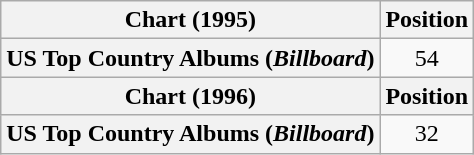<table class="wikitable plainrowheaders" style="text-align:center">
<tr>
<th scope="col">Chart (1995)</th>
<th scope="col">Position</th>
</tr>
<tr>
<th scope="row">US Top Country Albums (<em>Billboard</em>)</th>
<td>54</td>
</tr>
<tr>
<th scope="col">Chart (1996)</th>
<th scope="col">Position</th>
</tr>
<tr>
<th scope="row">US Top Country Albums (<em>Billboard</em>)</th>
<td>32</td>
</tr>
</table>
